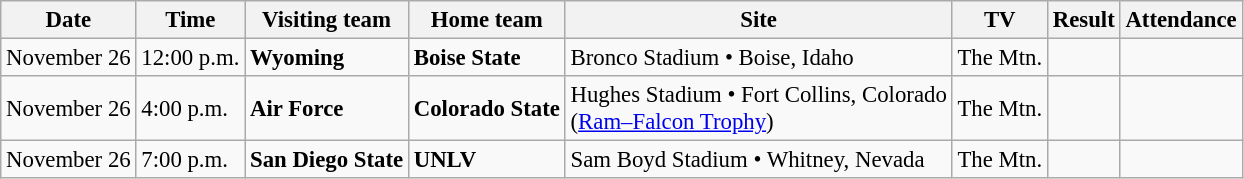<table class="wikitable" style="font-size:95%;">
<tr>
<th>Date</th>
<th>Time</th>
<th>Visiting team</th>
<th>Home team</th>
<th>Site</th>
<th>TV</th>
<th>Result</th>
<th>Attendance</th>
</tr>
<tr style=>
<td>November 26</td>
<td>12:00 p.m.</td>
<td><strong>Wyoming</strong></td>
<td><strong>Boise State</strong></td>
<td>Bronco Stadium • Boise, Idaho</td>
<td>The Mtn.</td>
<td></td>
<td></td>
</tr>
<tr style=>
<td>November 26</td>
<td>4:00 p.m.</td>
<td><strong>Air Force</strong></td>
<td><strong>Colorado State</strong></td>
<td>Hughes Stadium • Fort Collins, Colorado<br>(<a href='#'>Ram–Falcon Trophy</a>)</td>
<td>The Mtn.</td>
<td></td>
<td></td>
</tr>
<tr style=>
<td>November 26</td>
<td>7:00 p.m.</td>
<td><strong>San Diego State</strong></td>
<td><strong>UNLV</strong></td>
<td>Sam Boyd Stadium • Whitney, Nevada</td>
<td>The Mtn.</td>
<td></td>
<td></td>
</tr>
</table>
